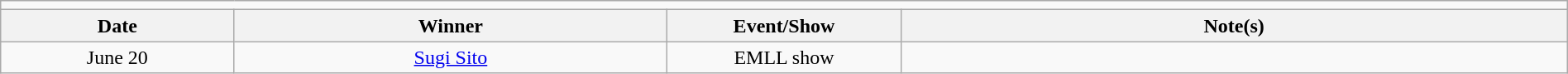<table class="wikitable" style="text-align:center; width:100%;">
<tr>
<td colspan=5><strong></strong></td>
</tr>
<tr>
<th width=14%>Date</th>
<th width=26%>Winner</th>
<th width=14%>Event/Show</th>
<th width=40%>Note(s)</th>
</tr>
<tr>
<td>June 20</td>
<td><a href='#'>Sugi Sito</a></td>
<td>EMLL show</td>
<td align=left></td>
</tr>
</table>
